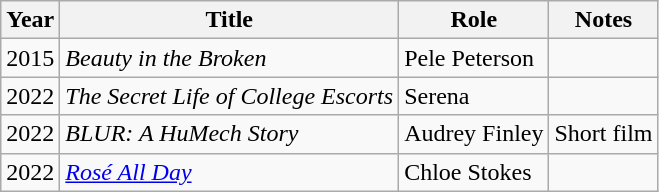<table class="wikitable sortable">
<tr>
<th>Year</th>
<th>Title</th>
<th>Role</th>
<th class="unsortable">Notes</th>
</tr>
<tr>
<td>2015</td>
<td><em>Beauty in the Broken</em></td>
<td>Pele Peterson</td>
<td></td>
</tr>
<tr>
<td>2022</td>
<td><em>The Secret Life of College Escorts</em></td>
<td>Serena</td>
<td></td>
</tr>
<tr>
<td>2022</td>
<td><em>BLUR: A HuMech Story</em></td>
<td>Audrey Finley</td>
<td>Short film</td>
</tr>
<tr>
<td>2022</td>
<td><em><a href='#'>Rosé All Day</a></em></td>
<td>Chloe Stokes</td>
<td></td>
</tr>
</table>
